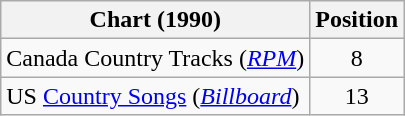<table class="wikitable sortable">
<tr>
<th scope="col">Chart (1990)</th>
<th scope="col">Position</th>
</tr>
<tr>
<td>Canada Country Tracks (<em><a href='#'>RPM</a></em>)</td>
<td align="center">8</td>
</tr>
<tr>
<td>US <a href='#'>Country Songs</a> (<em><a href='#'>Billboard</a></em>)</td>
<td align="center">13</td>
</tr>
</table>
